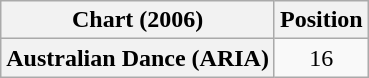<table class="wikitable plainrowheaders" style="text-align:center">
<tr>
<th>Chart (2006)</th>
<th>Position</th>
</tr>
<tr>
<th scope="row">Australian Dance (ARIA)</th>
<td>16</td>
</tr>
</table>
